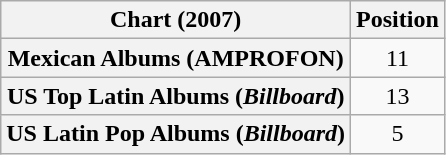<table class="wikitable sortable plainrowheaders" style="text-align:center">
<tr>
<th scope="col">Chart (2007)</th>
<th scope="col">Position</th>
</tr>
<tr>
<th scope="row">Mexican Albums (AMPROFON)</th>
<td>11</td>
</tr>
<tr>
<th scope="row">US Top Latin Albums (<em>Billboard</em>)</th>
<td>13</td>
</tr>
<tr>
<th scope="row">US Latin Pop Albums (<em>Billboard</em>)</th>
<td>5</td>
</tr>
</table>
